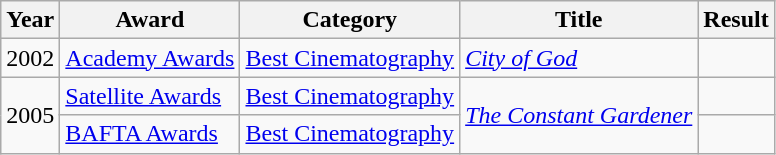<table class="wikitable">
<tr>
<th>Year</th>
<th>Award</th>
<th>Category</th>
<th>Title</th>
<th>Result</th>
</tr>
<tr>
<td>2002</td>
<td><a href='#'>Academy Awards</a></td>
<td><a href='#'>Best Cinematography</a></td>
<td><em><a href='#'>City of God</a></em></td>
<td></td>
</tr>
<tr>
<td rowspan=2>2005</td>
<td><a href='#'>Satellite Awards</a></td>
<td><a href='#'>Best Cinematography</a></td>
<td rowspan=2><em><a href='#'>The Constant Gardener</a></em></td>
<td></td>
</tr>
<tr>
<td><a href='#'>BAFTA Awards</a></td>
<td><a href='#'>Best Cinematography</a></td>
<td></td>
</tr>
</table>
